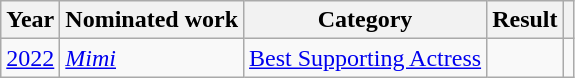<table class="wikitable">
<tr>
<th>Year</th>
<th>Nominated work</th>
<th>Category</th>
<th>Result</th>
<th></th>
</tr>
<tr>
<td><a href='#'>2022</a></td>
<td><em><a href='#'>Mimi</a></em></td>
<td rowspan="2"><a href='#'>Best Supporting Actress</a></td>
<td></td>
<td></td>
</tr>
</table>
